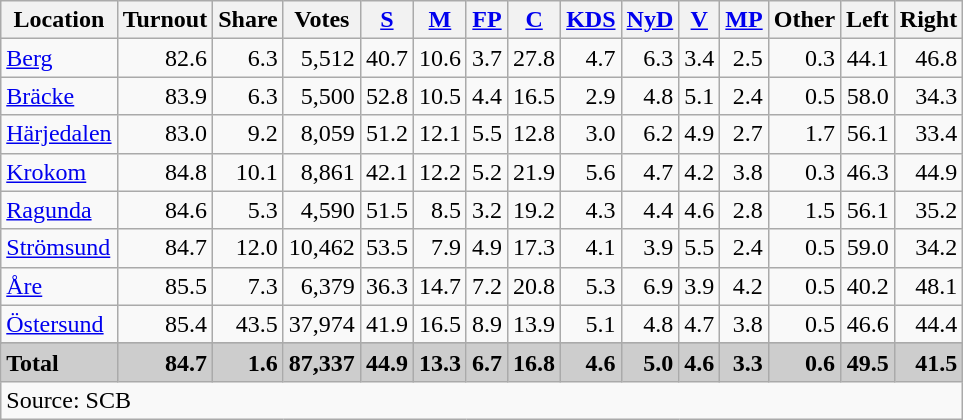<table class="wikitable sortable" style=text-align:right>
<tr>
<th>Location</th>
<th>Turnout</th>
<th>Share</th>
<th>Votes</th>
<th><a href='#'>S</a></th>
<th><a href='#'>M</a></th>
<th><a href='#'>FP</a></th>
<th><a href='#'>C</a></th>
<th><a href='#'>KDS</a></th>
<th><a href='#'>NyD</a></th>
<th><a href='#'>V</a></th>
<th><a href='#'>MP</a></th>
<th>Other</th>
<th>Left</th>
<th>Right</th>
</tr>
<tr>
<td align=left><a href='#'>Berg</a></td>
<td>82.6</td>
<td>6.3</td>
<td>5,512</td>
<td>40.7</td>
<td>10.6</td>
<td>3.7</td>
<td>27.8</td>
<td>4.7</td>
<td>6.3</td>
<td>3.4</td>
<td>2.5</td>
<td>0.3</td>
<td>44.1</td>
<td>46.8</td>
</tr>
<tr>
<td align=left><a href='#'>Bräcke</a></td>
<td>83.9</td>
<td>6.3</td>
<td>5,500</td>
<td>52.8</td>
<td>10.5</td>
<td>4.4</td>
<td>16.5</td>
<td>2.9</td>
<td>4.8</td>
<td>5.1</td>
<td>2.4</td>
<td>0.5</td>
<td>58.0</td>
<td>34.3</td>
</tr>
<tr>
<td align=left><a href='#'>Härjedalen</a></td>
<td>83.0</td>
<td>9.2</td>
<td>8,059</td>
<td>51.2</td>
<td>12.1</td>
<td>5.5</td>
<td>12.8</td>
<td>3.0</td>
<td>6.2</td>
<td>4.9</td>
<td>2.7</td>
<td>1.7</td>
<td>56.1</td>
<td>33.4</td>
</tr>
<tr>
<td align=left><a href='#'>Krokom</a></td>
<td>84.8</td>
<td>10.1</td>
<td>8,861</td>
<td>42.1</td>
<td>12.2</td>
<td>5.2</td>
<td>21.9</td>
<td>5.6</td>
<td>4.7</td>
<td>4.2</td>
<td>3.8</td>
<td>0.3</td>
<td>46.3</td>
<td>44.9</td>
</tr>
<tr>
<td align=left><a href='#'>Ragunda</a></td>
<td>84.6</td>
<td>5.3</td>
<td>4,590</td>
<td>51.5</td>
<td>8.5</td>
<td>3.2</td>
<td>19.2</td>
<td>4.3</td>
<td>4.4</td>
<td>4.6</td>
<td>2.8</td>
<td>1.5</td>
<td>56.1</td>
<td>35.2</td>
</tr>
<tr>
<td align=left><a href='#'>Strömsund</a></td>
<td>84.7</td>
<td>12.0</td>
<td>10,462</td>
<td>53.5</td>
<td>7.9</td>
<td>4.9</td>
<td>17.3</td>
<td>4.1</td>
<td>3.9</td>
<td>5.5</td>
<td>2.4</td>
<td>0.5</td>
<td>59.0</td>
<td>34.2</td>
</tr>
<tr>
<td align=left><a href='#'>Åre</a></td>
<td>85.5</td>
<td>7.3</td>
<td>6,379</td>
<td>36.3</td>
<td>14.7</td>
<td>7.2</td>
<td>20.8</td>
<td>5.3</td>
<td>6.9</td>
<td>3.9</td>
<td>4.2</td>
<td>0.5</td>
<td>40.2</td>
<td>48.1</td>
</tr>
<tr>
<td align=left><a href='#'>Östersund</a></td>
<td>85.4</td>
<td>43.5</td>
<td>37,974</td>
<td>41.9</td>
<td>16.5</td>
<td>8.9</td>
<td>13.9</td>
<td>5.1</td>
<td>4.8</td>
<td>4.7</td>
<td>3.8</td>
<td>0.5</td>
<td>46.6</td>
<td>44.4</td>
</tr>
<tr>
</tr>
<tr style="background:#CDCDCD;">
<td align=left><strong>Total</strong></td>
<td><strong>84.7</strong></td>
<td><strong>1.6</strong></td>
<td><strong>87,337</strong></td>
<td><strong>44.9</strong></td>
<td><strong>13.3</strong></td>
<td><strong>6.7</strong></td>
<td><strong>16.8</strong></td>
<td><strong>4.6</strong></td>
<td><strong>5.0</strong></td>
<td><strong>4.6</strong></td>
<td><strong>3.3</strong></td>
<td><strong>0.6</strong></td>
<td><strong>49.5</strong></td>
<td><strong>41.5</strong></td>
</tr>
<tr>
<td align=left colspan=15>Source: SCB </td>
</tr>
</table>
